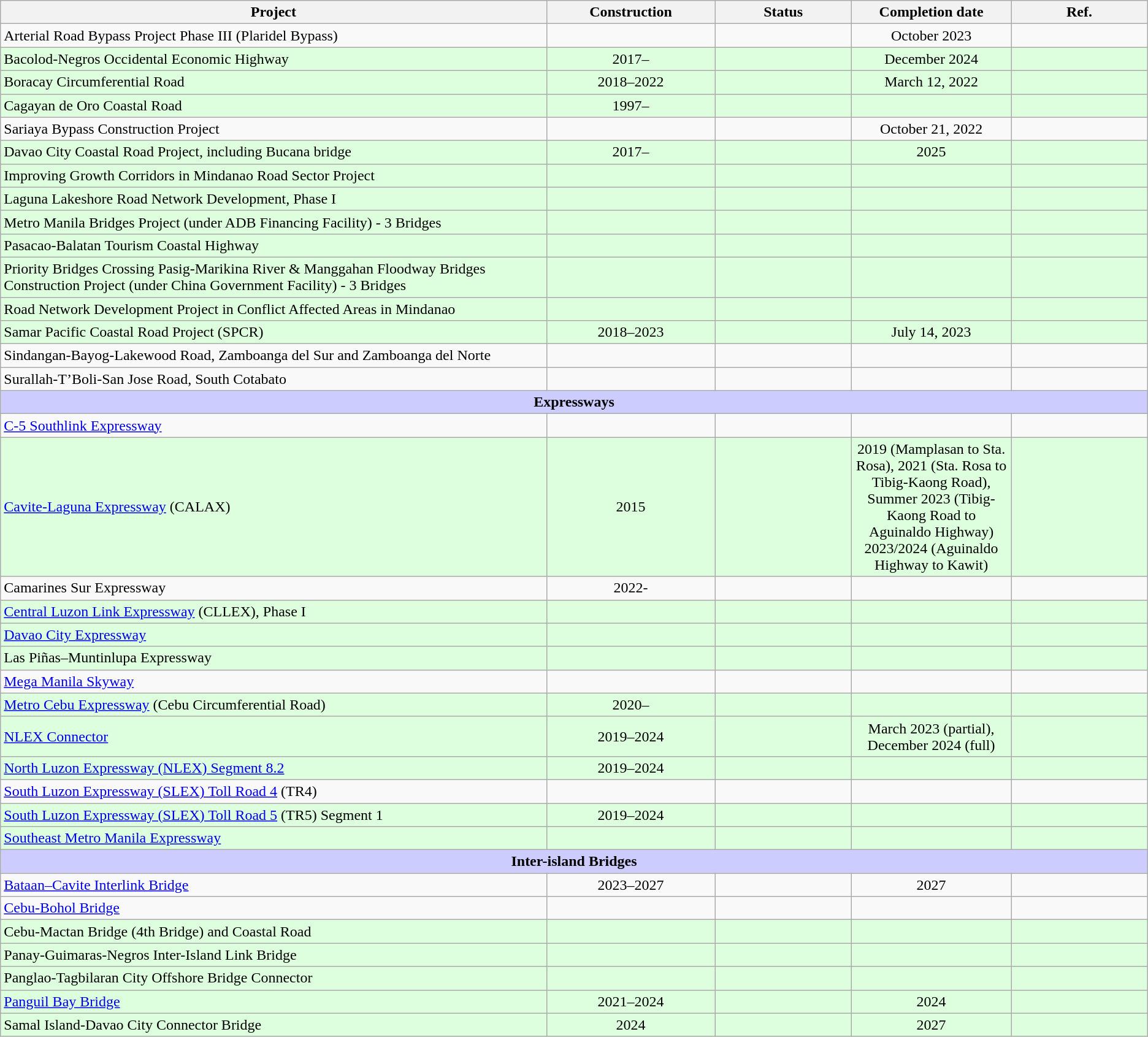<table class="wikitable">
<tr>
<th scope="col" style="width:20%;">Project</th>
<th scope="col" style="width:5%;">Construction</th>
<th scope="col" style="width:5%;">Status</th>
<th scope="col" style="width:5%;">Completion date</th>
<th scope="col" style="width:5%;">Ref.</th>
</tr>
<tr>
<td>Arterial Road Bypass Project Phase III (Plaridel Bypass)</td>
<td style="text-align:center;"></td>
<td></td>
<td style="text-align:center;">October 2023</td>
<td></td>
</tr>
<tr style="background-color:#dfd;">
<td>Bacolod-Negros Occidental Economic Highway</td>
<td style="text-align:center;">2017–</td>
<td></td>
<td style="text-align:center;">December 2024</td>
<td></td>
</tr>
<tr style="background-color:#dfd;">
<td>Boracay Circumferential Road</td>
<td style="text-align:center;">2018–2022</td>
<td></td>
<td style="text-align:center;">March 12, 2022</td>
<td></td>
</tr>
<tr style="background-color:#dfd;">
<td>Cagayan de Oro Coastal Road</td>
<td style="text-align:center;">1997–</td>
<td></td>
<td style="text-align:center;"></td>
<td></td>
</tr>
<tr>
<td>Sariaya Bypass Construction Project</td>
<td style="text-align:center;"></td>
<td></td>
<td style="text-align:center;">October 21, 2022</td>
<td></td>
</tr>
<tr style="background-color:#dfd;">
<td>Davao City Coastal Road Project, including Bucana bridge</td>
<td style="text-align:center;">2017–</td>
<td></td>
<td style="text-align:center;">2025</td>
<td></td>
</tr>
<tr style="background-color:#dfd;">
<td>Improving Growth Corridors in Mindanao Road Sector Project</td>
<td style="text-align:center;"></td>
<td></td>
<td style="text-align:center;"></td>
<td></td>
</tr>
<tr style="background-color:#dfd;">
<td>Laguna Lakeshore Road Network Development, Phase I</td>
<td style="text-align:center;"></td>
<td></td>
<td style="text-align:center;"></td>
<td></td>
</tr>
<tr style="background-color:#dfd;">
<td>Metro Manila Bridges Project (under ADB Financing Facility) - 3 Bridges</td>
<td style="text-align:center;"></td>
<td></td>
<td style="text-align:center;"></td>
<td></td>
</tr>
<tr style="background-color:#dfd;">
<td>Pasacao-Balatan Tourism Coastal Highway</td>
<td style="text-align:center;"></td>
<td></td>
<td style="text-align:center;"></td>
<td></td>
</tr>
<tr style="background-color:#dfd;">
<td>Priority Bridges Crossing Pasig-Marikina River & Manggahan Floodway Bridges<br>Construction Project (under China Government Facility) - 3 Bridges</td>
<td style="text-align:center;"></td>
<td></td>
<td style="text-align:center;"></td>
<td></td>
</tr>
<tr style="background-color:#dfd;">
<td>Road Network Development Project in Conflict Affected Areas in Mindanao</td>
<td style="text-align:center;"></td>
<td></td>
<td style="text-align:center;"></td>
<td></td>
</tr>
<tr style="background-color:#dfd;">
<td>Samar Pacific Coastal Road Project (SPCR)</td>
<td style="text-align:center;">2018–2023</td>
<td></td>
<td style="text-align:center;">July 14, 2023</td>
<td></td>
</tr>
<tr>
<td>Sindangan-Bayog-Lakewood Road, Zamboanga del Sur and Zamboanga del Norte</td>
<td style="text-align:center;"></td>
<td></td>
<td style="text-align:center;"></td>
<td></td>
</tr>
<tr>
<td>Surallah-T’Boli-San Jose Road, South Cotabato</td>
<td style="text-align:center;"></td>
<td></td>
<td style="text-align:center;"></td>
<td></td>
</tr>
<tr>
<th colspan="5" style="background-color:#ccccff;">Expressways</th>
</tr>
<tr>
<td><a href='#'>C-5 Southlink Expressway</a></td>
<td style="text-align:center;"></td>
<td></td>
<td style="text-align:center;"></td>
<td></td>
</tr>
<tr style="background-color:#dfd;">
<td><a href='#'>Cavite-Laguna Expressway</a> (CALAX)</td>
<td style="text-align:center;">2015</td>
<td></td>
<td style="text-align:center;">2019 (Mamplasan to Sta. Rosa), 2021 (Sta. Rosa to Tibig-Kaong Road), Summer 2023 (Tibig-Kaong Road to Aguinaldo Highway) 2023/2024 (Aguinaldo Highway to Kawit)</td>
<td></td>
</tr>
<tr>
<td>Camarines Sur Expressway</td>
<td style="text-align:center;">2022-</td>
<td></td>
<td style="text-align:center;"></td>
<td></td>
</tr>
<tr style="background-color:#dfd;">
<td><a href='#'>Central Luzon Link Expressway</a> (CLLEX), Phase I</td>
<td style="text-align:center;"></td>
<td></td>
<td style="text-align:center;"></td>
<td></td>
</tr>
<tr style="background-color:#dfd;">
<td><a href='#'>Davao City Expressway</a></td>
<td style="text-align:center;"></td>
<td></td>
<td style="text-align:center;"></td>
<td></td>
</tr>
<tr style="background-color:#dfd;">
<td>Las Piñas–Muntinlupa Expressway</td>
<td style="text-align:center;"></td>
<td></td>
<td style="text-align:center;"></td>
<td></td>
</tr>
<tr>
<td><a href='#'>Mega Manila Skyway</a></td>
<td style="text-align:center;"></td>
<td></td>
<td style="text-align:center;"></td>
<td></td>
</tr>
<tr style="background-color:#dfd;">
<td><a href='#'>Metro Cebu Expressway</a> (Cebu Circumferential Road)</td>
<td style="text-align:center;">2020–</td>
<td></td>
<td style="text-align:center;"></td>
<td></td>
</tr>
<tr style="background-color:#dfd;">
<td><a href='#'>NLEX Connector</a></td>
<td style="text-align:center;">2019–2024</td>
<td></td>
<td style="text-align:center;">March 2023 (partial), December 2024 (full)</td>
<td></td>
</tr>
<tr style="background-color:#dfd;">
<td><a href='#'>North Luzon Expressway (NLEX) Segment 8.2</a></td>
<td style="text-align:center;">2019–2024</td>
<td></td>
<td style="text-align:center;"></td>
<td></td>
</tr>
<tr>
<td><a href='#'>South Luzon Expressway (SLEX) Toll Road 4</a> (TR4)</td>
<td style="text-align:center;"></td>
<td></td>
<td style="text-align:center;"></td>
<td></td>
</tr>
<tr style="background-color:#dfd;">
<td><a href='#'>South Luzon Expressway (SLEX) Toll Road 5</a> (TR5) Segment 1</td>
<td style="text-align:center;">2019–2024</td>
<td></td>
<td style="text-align:center;"></td>
<td></td>
</tr>
<tr style="background-color:#dfd;">
<td><a href='#'>Southeast Metro Manila Expressway</a></td>
<td style="text-align:center;"></td>
<td></td>
<td style="text-align:center;"></td>
<td></td>
</tr>
<tr style="background-color:#dfd;">
<th colspan="5" style="background-color:#ccccff;">Inter-island Bridges</th>
</tr>
<tr>
<td><a href='#'>Bataan–Cavite Interlink Bridge</a></td>
<td style="text-align:center;">2023–2027</td>
<td></td>
<td style="text-align:center;">2027</td>
<td></td>
</tr>
<tr>
<td><a href='#'>Cebu-Bohol Bridge</a></td>
<td style="text-align:center;"></td>
<td></td>
<td style="text-align:center;"></td>
<td></td>
</tr>
<tr style="background-color:#dfd;">
<td>Cebu-Mactan Bridge (4th Bridge) and Coastal Road</td>
<td style="text-align:center;"></td>
<td></td>
<td style="text-align:center;"></td>
<td></td>
</tr>
<tr style="background-color:#dfd;">
<td>Panay-Guimaras-Negros Inter-Island Link Bridge</td>
<td style="text-align:center;"></td>
<td></td>
<td style="text-align:center;"></td>
<td></td>
</tr>
<tr style="background-color:#dfd;">
<td>Panglao-Tagbilaran City Offshore Bridge Connector</td>
<td style="text-align:center;"></td>
<td></td>
<td style="text-align:center;"></td>
<td></td>
</tr>
<tr style="background-color:#dfd;">
<td><a href='#'>Panguil Bay Bridge</a></td>
<td style="text-align:center;">2021–2024</td>
<td></td>
<td style="text-align:center;">2024</td>
<td></td>
</tr>
<tr style="background-color:#dfd;">
<td>Samal Island-Davao City Connector Bridge</td>
<td style="text-align:center;">2024</td>
<td></td>
<td style="text-align:center;">2027</td>
<td></td>
</tr>
</table>
